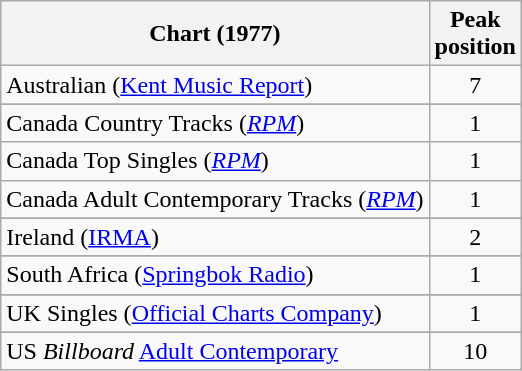<table class="wikitable sortable">
<tr>
<th>Chart (1977)</th>
<th>Peak<br>position</th>
</tr>
<tr>
<td>Australian (<a href='#'>Kent Music Report</a>)</td>
<td align="center">7</td>
</tr>
<tr>
</tr>
<tr>
</tr>
<tr>
</tr>
<tr>
<td>Canada Country Tracks (<em><a href='#'>RPM</a></em>)</td>
<td style="text-align:center;">1</td>
</tr>
<tr>
<td>Canada Top Singles (<em><a href='#'>RPM</a></em>)</td>
<td style="text-align:center;">1</td>
</tr>
<tr>
<td>Canada Adult Contemporary Tracks (<em><a href='#'>RPM</a></em>)</td>
<td style="text-align:center;">1</td>
</tr>
<tr>
</tr>
<tr>
<td>Ireland (<a href='#'>IRMA</a>)</td>
<td style="text-align:center;">2</td>
</tr>
<tr>
</tr>
<tr>
</tr>
<tr>
</tr>
<tr>
<td>South Africa (<a href='#'>Springbok Radio</a>)</td>
<td align="center">1</td>
</tr>
<tr>
</tr>
<tr>
<td>UK Singles (<a href='#'>Official Charts Company</a>)</td>
<td style="text-align:center;">1</td>
</tr>
<tr>
</tr>
<tr>
</tr>
<tr>
<td>US <em>Billboard</em> <a href='#'>Adult Contemporary</a></td>
<td align="center">10</td>
</tr>
</table>
